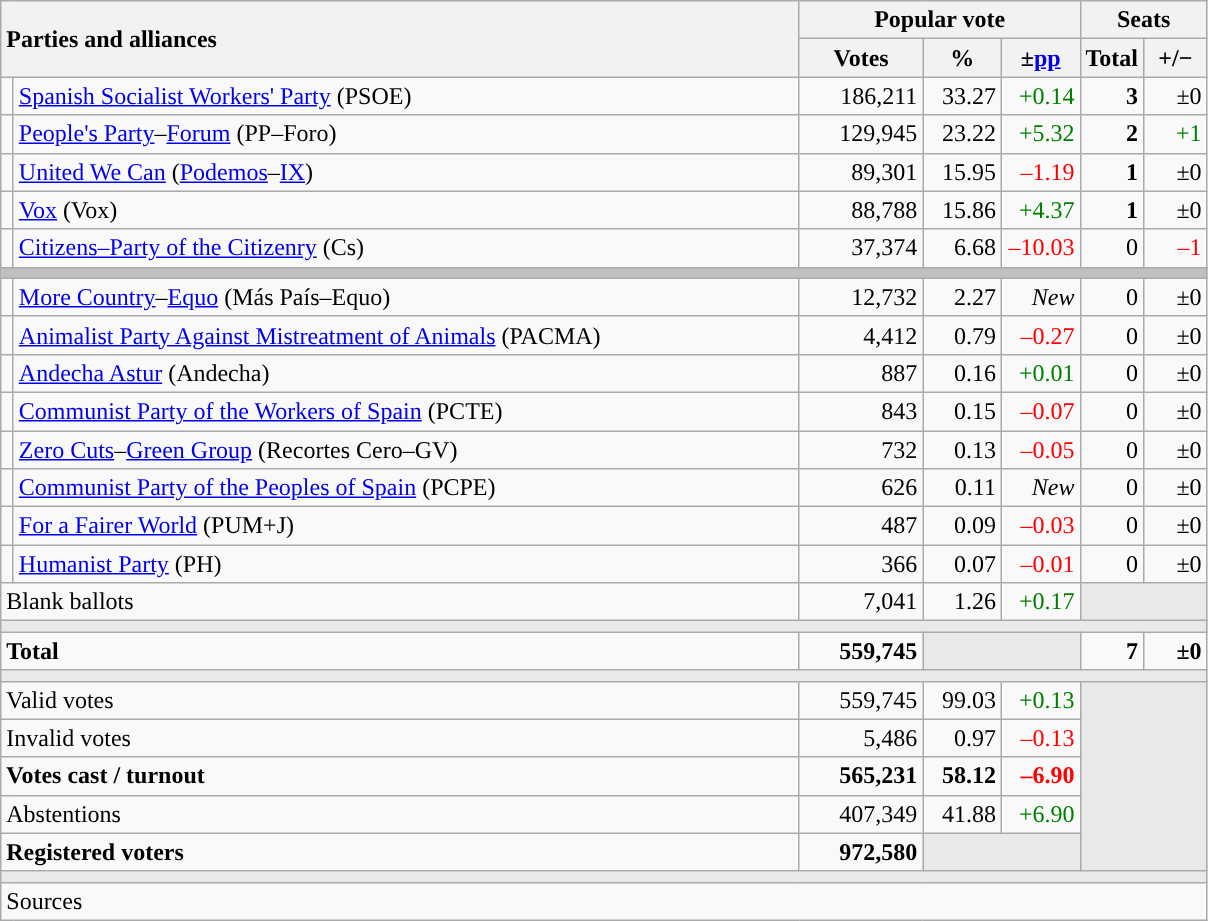<table class="wikitable" style="text-align:right;">
<tr>
<th style="text-align:left;" rowspan="2" colspan="2" width="525">Parties and alliances</th>
<th colspan="3">Popular vote</th>
<th colspan="2">Seats</th>
</tr>
<tr>
<th width="75">Votes</th>
<th width="45">%</th>
<th width="45">±<a href='#'>pp</a></th>
<th width="35">Total</th>
<th width="35">+/−</th>
</tr>
<tr>
<td width="1" style="color:inherit;background:"></td>
<td align="left"><a href='#'>Spanish Socialist Workers' Party</a> (PSOE)</td>
<td>186,211</td>
<td>33.27</td>
<td style="color:green;">+0.14</td>
<td><strong>3</strong></td>
<td>±0</td>
</tr>
<tr>
<td style="color:inherit;background:"></td>
<td align="left"><a href='#'>People's Party</a>–<a href='#'>Forum</a> (PP–Foro)</td>
<td>129,945</td>
<td>23.22</td>
<td style="color:green;">+5.32</td>
<td><strong>2</strong></td>
<td style="color:green;">+1</td>
</tr>
<tr>
<td style="color:inherit;background:"></td>
<td align="left"><a href='#'>United We Can</a> (<a href='#'>Podemos</a>–<a href='#'>IX</a>)</td>
<td>89,301</td>
<td>15.95</td>
<td style="color:red;">–1.19</td>
<td><strong>1</strong></td>
<td>±0</td>
</tr>
<tr>
<td style="color:inherit;background:"></td>
<td align="left"><a href='#'>Vox</a> (Vox)</td>
<td>88,788</td>
<td>15.86</td>
<td style="color:green;">+4.37</td>
<td><strong>1</strong></td>
<td>±0</td>
</tr>
<tr>
<td style="color:inherit;background:"></td>
<td align="left"><a href='#'>Citizens–Party of the Citizenry</a> (Cs)</td>
<td>37,374</td>
<td>6.68</td>
<td style="color:red;">–10.03</td>
<td>0</td>
<td style="color:red;">–1</td>
</tr>
<tr>
<td colspan="7" bgcolor="#C0C0C0"></td>
</tr>
<tr>
<td style="color:inherit;background:"></td>
<td align="left"><a href='#'>More Country</a>–<a href='#'>Equo</a> (Más País–Equo)</td>
<td>12,732</td>
<td>2.27</td>
<td><em>New</em></td>
<td>0</td>
<td>±0</td>
</tr>
<tr>
<td style="color:inherit;background:"></td>
<td align="left"><a href='#'>Animalist Party Against Mistreatment of Animals</a> (PACMA)</td>
<td>4,412</td>
<td>0.79</td>
<td style="color:red;">–0.27</td>
<td>0</td>
<td>±0</td>
</tr>
<tr>
<td style="color:inherit;background:"></td>
<td align="left"><a href='#'>Andecha Astur</a> (Andecha)</td>
<td>887</td>
<td>0.16</td>
<td style="color:green;">+0.01</td>
<td>0</td>
<td>±0</td>
</tr>
<tr>
<td style="color:inherit;background:"></td>
<td align="left"><a href='#'>Communist Party of the Workers of Spain</a> (PCTE)</td>
<td>843</td>
<td>0.15</td>
<td style="color:red;">–0.07</td>
<td>0</td>
<td>±0</td>
</tr>
<tr>
<td style="color:inherit;background:"></td>
<td align="left"><a href='#'>Zero Cuts</a>–<a href='#'>Green Group</a> (Recortes Cero–GV)</td>
<td>732</td>
<td>0.13</td>
<td style="color:red;">–0.05</td>
<td>0</td>
<td>±0</td>
</tr>
<tr>
<td style="color:inherit;background:"></td>
<td align="left"><a href='#'>Communist Party of the Peoples of Spain</a> (PCPE)</td>
<td>626</td>
<td>0.11</td>
<td><em>New</em></td>
<td>0</td>
<td>±0</td>
</tr>
<tr>
<td style="color:inherit;background:"></td>
<td align="left"><a href='#'>For a Fairer World</a> (PUM+J)</td>
<td>487</td>
<td>0.09</td>
<td style="color:red;">–0.03</td>
<td>0</td>
<td>±0</td>
</tr>
<tr>
<td style="color:inherit;background:"></td>
<td align="left"><a href='#'>Humanist Party</a> (PH)</td>
<td>366</td>
<td>0.07</td>
<td style="color:red;">–0.01</td>
<td>0</td>
<td>±0</td>
</tr>
<tr>
<td align="left" colspan="2">Blank ballots</td>
<td>7,041</td>
<td>1.26</td>
<td style="color:green;">+0.17</td>
<td bgcolor="#E9E9E9" colspan="2"></td>
</tr>
<tr>
<td colspan="7" bgcolor="#E9E9E9"></td>
</tr>
<tr style="font-weight:bold;">
<td align="left" colspan="2">Total</td>
<td>559,745</td>
<td bgcolor="#E9E9E9" colspan="2"></td>
<td>7</td>
<td>±0</td>
</tr>
<tr>
<td colspan="7" bgcolor="#E9E9E9"></td>
</tr>
<tr>
<td align="left" colspan="2">Valid votes</td>
<td>559,745</td>
<td>99.03</td>
<td style="color:green;">+0.13</td>
<td bgcolor="#E9E9E9" colspan="2" rowspan="5"></td>
</tr>
<tr>
<td align="left" colspan="2">Invalid votes</td>
<td>5,486</td>
<td>0.97</td>
<td style="color:red;">–0.13</td>
</tr>
<tr style="font-weight:bold;">
<td align="left" colspan="2">Votes cast / turnout</td>
<td>565,231</td>
<td>58.12</td>
<td style="color:red;">–6.90</td>
</tr>
<tr>
<td align="left" colspan="2">Abstentions</td>
<td>407,349</td>
<td>41.88</td>
<td style="color:green;">+6.90</td>
</tr>
<tr style="font-weight:bold;">
<td align="left" colspan="2">Registered voters</td>
<td>972,580</td>
<td bgcolor="#E9E9E9" colspan="2"></td>
</tr>
<tr>
<td colspan="7" bgcolor="#E9E9E9"></td>
</tr>
<tr>
<td align="left" colspan="7">Sources</td>
</tr>
</table>
